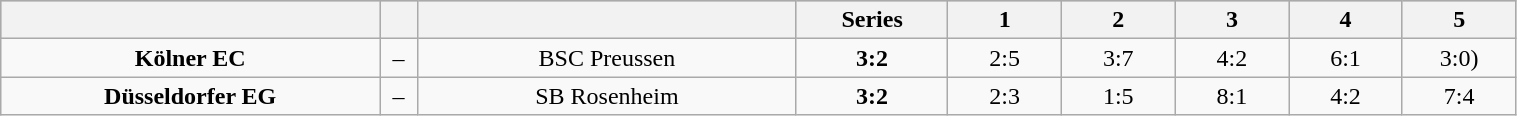<table class="wikitable" width="80%">
<tr style="background-color:#c0c0c0;">
<th style="width:25%;"></th>
<th style="width:2.5%;"></th>
<th style="width:25%;"></th>
<th style="width:10%;">Series</th>
<th style="width:7.5%;">1</th>
<th style="width:7.5%;">2</th>
<th style="width:7.5%;">3</th>
<th style="width:7.5%;">4</th>
<th style="width:7.5%;">5</th>
</tr>
<tr align="center">
<td><strong>Kölner EC</strong></td>
<td>–</td>
<td>BSC Preussen</td>
<td><strong>3:2</strong></td>
<td>2:5</td>
<td>3:7</td>
<td>4:2</td>
<td>6:1</td>
<td>3:0)</td>
</tr>
<tr align="center">
<td><strong>Düsseldorfer EG</strong></td>
<td>–</td>
<td>SB Rosenheim</td>
<td><strong>3:2</strong></td>
<td>2:3</td>
<td>1:5</td>
<td>8:1</td>
<td>4:2</td>
<td>7:4</td>
</tr>
</table>
